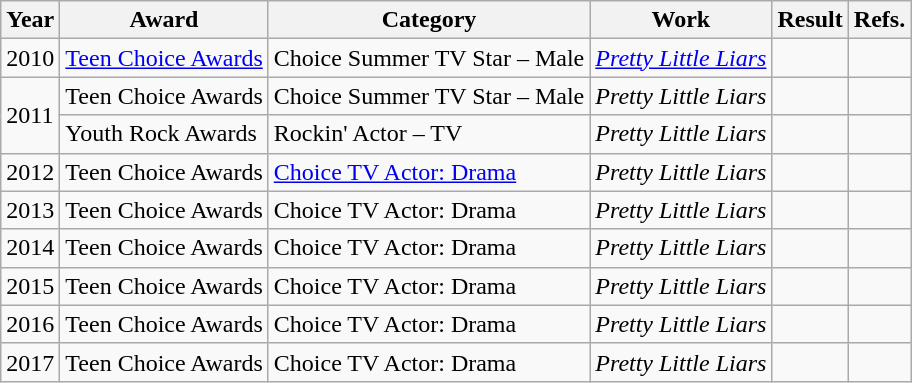<table class="wikitable sortable">
<tr>
<th>Year</th>
<th>Award</th>
<th>Category</th>
<th>Work</th>
<th>Result</th>
<th class="unsortable">Refs.</th>
</tr>
<tr>
<td>2010</td>
<td><a href='#'>Teen Choice Awards</a></td>
<td>Choice Summer TV Star – Male</td>
<td><em><a href='#'>Pretty Little Liars</a></em></td>
<td></td>
<td style="text-align:center;"></td>
</tr>
<tr>
<td rowspan="2">2011</td>
<td>Teen Choice Awards</td>
<td>Choice Summer TV Star – Male</td>
<td><em>Pretty Little Liars</em></td>
<td></td>
<td style="text-align:center;"></td>
</tr>
<tr>
<td>Youth Rock Awards</td>
<td>Rockin' Actor – TV</td>
<td><em>Pretty Little Liars</em></td>
<td></td>
<td style="text-align:center;"></td>
</tr>
<tr>
<td>2012</td>
<td>Teen Choice Awards</td>
<td><a href='#'>Choice TV Actor: Drama</a></td>
<td><em>Pretty Little Liars</em></td>
<td></td>
<td style="text-align:center;"></td>
</tr>
<tr>
<td>2013</td>
<td>Teen Choice Awards</td>
<td>Choice TV Actor: Drama</td>
<td><em>Pretty Little Liars</em></td>
<td></td>
<td style="text-align:center;"></td>
</tr>
<tr>
<td>2014</td>
<td>Teen Choice Awards</td>
<td>Choice TV Actor: Drama</td>
<td><em>Pretty Little Liars</em></td>
<td></td>
<td style="text-align:center;"></td>
</tr>
<tr>
<td>2015</td>
<td>Teen Choice Awards</td>
<td>Choice TV Actor: Drama</td>
<td><em>Pretty Little Liars</em></td>
<td></td>
<td style="text-align:center;"></td>
</tr>
<tr>
<td>2016</td>
<td>Teen Choice Awards</td>
<td>Choice TV Actor: Drama</td>
<td><em>Pretty Little Liars</em></td>
<td></td>
<td style="text-align:center;"></td>
</tr>
<tr>
<td>2017</td>
<td>Teen Choice Awards</td>
<td>Choice TV Actor: Drama</td>
<td><em>Pretty Little Liars</em></td>
<td></td>
<td style="text-align:center;"></td>
</tr>
</table>
